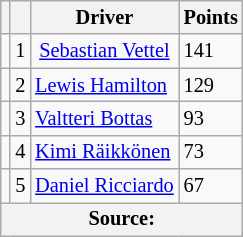<table class="wikitable" style="font-size: 85%;">
<tr>
<th></th>
<th></th>
<th>Driver</th>
<th>Points</th>
</tr>
<tr>
<td align="left"></td>
<td align="center">1</td>
<td align="center"> <a href='#'>Sebastian Vettel</a></td>
<td align="left">141</td>
</tr>
<tr>
<td align="left"></td>
<td align="center">2</td>
<td> <a href='#'>Lewis Hamilton</a></td>
<td align="left">129</td>
</tr>
<tr>
<td align="left"></td>
<td align="center">3</td>
<td> <a href='#'>Valtteri Bottas</a></td>
<td align="left">93</td>
</tr>
<tr>
<td align="left"></td>
<td align="center">4</td>
<td> <a href='#'>Kimi Räikkönen</a></td>
<td align="left">73</td>
</tr>
<tr>
<td align="left"></td>
<td align="center">5</td>
<td> <a href='#'>Daniel Ricciardo</a></td>
<td align="left">67</td>
</tr>
<tr>
<th colspan=4>Source: </th>
</tr>
</table>
